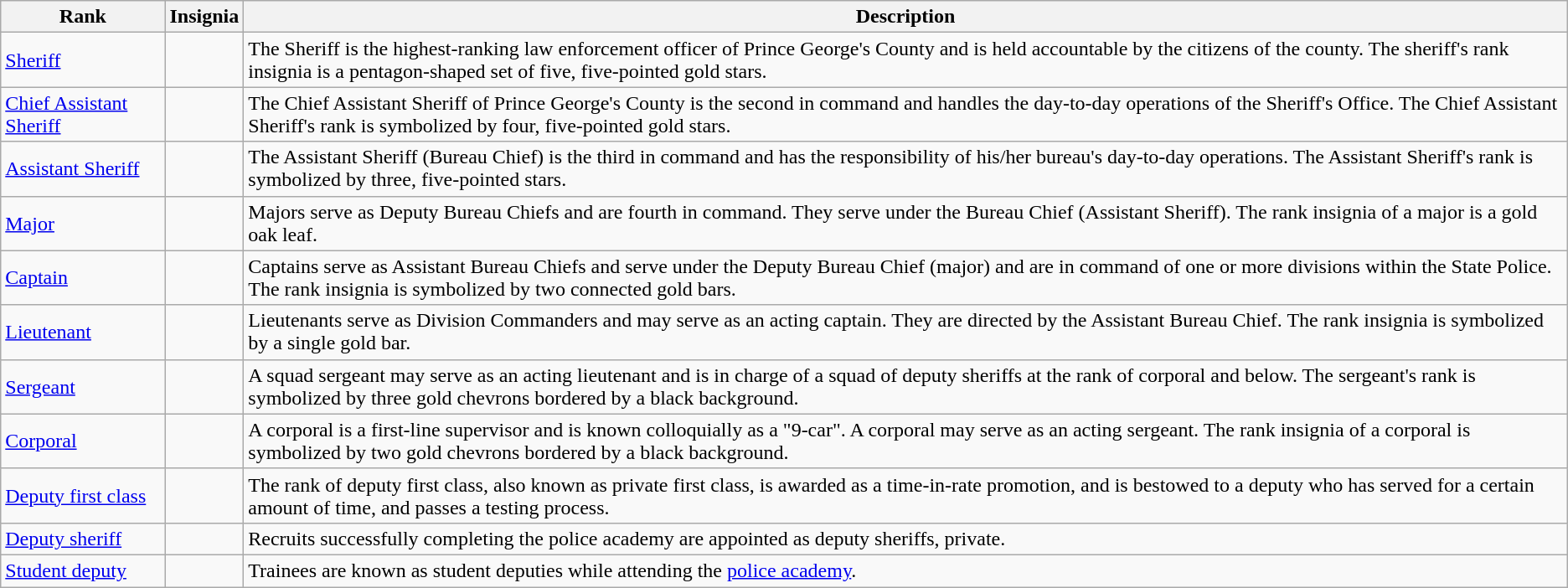<table border="5" cellspacing="5" cellpadding="5" style="border-collapse:collapse;" class="wikitable">
<tr>
<th>Rank</th>
<th>Insignia</th>
<th>Description</th>
</tr>
<tr>
<td><a href='#'>Sheriff</a></td>
<td></td>
<td>The Sheriff is the highest-ranking law enforcement officer of Prince George's County and is held accountable by the citizens of the county. The sheriff's rank insignia is a pentagon-shaped set of five, five-pointed gold stars.</td>
</tr>
<tr>
<td><a href='#'>Chief Assistant Sheriff</a></td>
<td></td>
<td>The Chief Assistant Sheriff of Prince George's County is the second in command and handles the day-to-day operations of the Sheriff's Office. The Chief Assistant Sheriff's rank is symbolized by four, five-pointed gold stars.</td>
</tr>
<tr>
<td><a href='#'>Assistant Sheriff</a></td>
<td></td>
<td>The Assistant Sheriff (Bureau Chief) is the third in command and has the responsibility of his/her bureau's day-to-day operations. The Assistant Sheriff's rank is symbolized by three, five-pointed stars.</td>
</tr>
<tr>
<td><a href='#'>Major</a></td>
<td></td>
<td>Majors serve as Deputy Bureau Chiefs and are fourth in command.  They serve under the Bureau Chief (Assistant Sheriff). The rank insignia of a major is a gold oak leaf.</td>
</tr>
<tr>
<td><a href='#'>Captain</a></td>
<td></td>
<td>Captains serve as Assistant Bureau Chiefs and serve under the Deputy Bureau Chief (major) and are in command of one or more divisions within the State Police. The rank insignia is symbolized by two connected gold bars.</td>
</tr>
<tr>
<td><a href='#'>Lieutenant</a></td>
<td></td>
<td>Lieutenants serve as  Division Commanders and may serve as an acting captain. They are directed by the Assistant Bureau Chief. The rank insignia is symbolized by a single gold bar.</td>
</tr>
<tr>
<td><a href='#'>Sergeant</a></td>
<td></td>
<td>A squad sergeant may serve as an acting lieutenant and is in charge of a squad of deputy sheriffs at the rank of corporal and below. The sergeant's rank is symbolized by three gold chevrons bordered by a black background.</td>
</tr>
<tr>
<td><a href='#'>Corporal</a></td>
<td></td>
<td>A corporal is a first-line supervisor and is known colloquially as a "9-car". A corporal may serve as an acting sergeant. The rank insignia of a corporal is symbolized by two gold chevrons bordered by a black background.</td>
</tr>
<tr>
<td><a href='#'>Deputy first class</a></td>
<td></td>
<td>The rank of deputy first class, also known as private first class, is awarded as a time-in-rate promotion, and is bestowed to a deputy who has served for a certain amount of time, and passes a testing process.</td>
</tr>
<tr>
<td><a href='#'>Deputy sheriff</a></td>
<td></td>
<td>Recruits successfully completing the police academy are appointed as deputy sheriffs, private.</td>
</tr>
<tr>
<td><a href='#'>Student deputy</a></td>
<td></td>
<td>Trainees are known as student deputies while attending the <a href='#'>police academy</a>.</td>
</tr>
</table>
